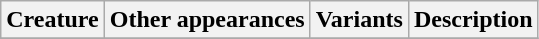<table class="wikitable">
<tr ">
<th>Creature</th>
<th>Other appearances</th>
<th>Variants</th>
<th>Description</th>
</tr>
<tr>
</tr>
</table>
